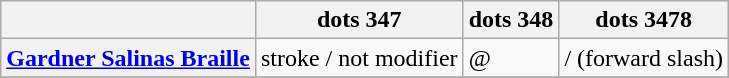<table class="wikitable">
<tr>
<th></th>
<th>dots 347</th>
<th>dots 348</th>
<th>dots 3478</th>
</tr>
<tr>
<th align=left><a href='#'>Gardner Salinas Braille</a></th>
<td>stroke / not modifier</td>
<td>@</td>
<td>/ (forward slash)</td>
</tr>
<tr>
</tr>
<tr>
</tr>
</table>
